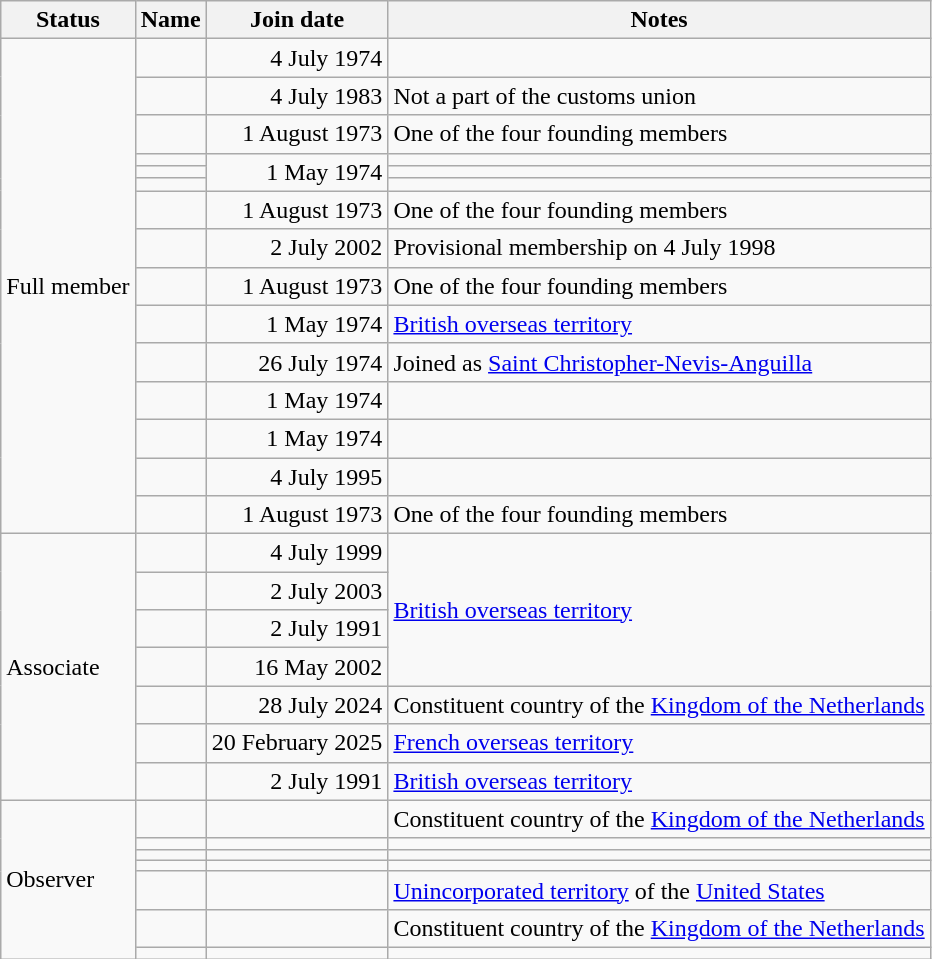<table class="wikitable sortable">
<tr>
<th>Status</th>
<th>Name</th>
<th>Join date</th>
<th>Notes</th>
</tr>
<tr>
<td rowspan=15>Full member</td>
<td></td>
<td style="text-align:right;">4 July 1974</td>
<td></td>
</tr>
<tr>
<td></td>
<td style="text-align:right;">4 July 1983</td>
<td>Not a part of the customs union</td>
</tr>
<tr>
<td></td>
<td style="text-align:right;">1 August 1973</td>
<td>One of the four founding members</td>
</tr>
<tr>
<td></td>
<td rowspan="3" style="text-align:right;">1 May 1974</td>
<td></td>
</tr>
<tr>
<td></td>
<td></td>
</tr>
<tr>
<td></td>
<td></td>
</tr>
<tr>
<td></td>
<td style="text-align:right;">1 August 1973</td>
<td>One of the four founding members</td>
</tr>
<tr>
<td></td>
<td style="text-align:right;">2 July 2002</td>
<td>Provisional membership on 4 July 1998</td>
</tr>
<tr>
<td></td>
<td style="text-align:right;">1 August 1973</td>
<td>One of the four founding members</td>
</tr>
<tr>
<td></td>
<td style="text-align:right;">1 May 1974</td>
<td><a href='#'>British overseas territory</a></td>
</tr>
<tr>
<td></td>
<td style="text-align:right;">26 July 1974</td>
<td>Joined as <a href='#'>Saint Christopher-Nevis-Anguilla</a></td>
</tr>
<tr>
<td></td>
<td style="text-align:right;">1 May 1974</td>
<td></td>
</tr>
<tr>
<td></td>
<td style="text-align:right;">1 May 1974</td>
<td></td>
</tr>
<tr>
<td></td>
<td style="text-align:right;">4 July 1995</td>
<td></td>
</tr>
<tr>
<td></td>
<td style="text-align:right;">1 August 1973</td>
<td>One of the four founding members</td>
</tr>
<tr>
<td rowspan=7>Associate</td>
<td></td>
<td style="text-align:right;">4 July 1999</td>
<td rowspan="4"><a href='#'>British overseas territory</a></td>
</tr>
<tr>
<td></td>
<td style="text-align:right;">2 July 2003</td>
</tr>
<tr>
<td></td>
<td style="text-align:right;">2 July 1991</td>
</tr>
<tr>
<td></td>
<td style="text-align:right;">16 May 2002</td>
</tr>
<tr>
<td></td>
<td style="text-align:right;">28 July 2024</td>
<td>Constituent country of the <a href='#'>Kingdom of the Netherlands</a></td>
</tr>
<tr>
<td></td>
<td style="text-align:right;">20 February 2025</td>
<td><a href='#'>French overseas territory</a></td>
</tr>
<tr>
<td></td>
<td style="text-align:right;">2 July 1991</td>
<td><a href='#'>British overseas territory</a></td>
</tr>
<tr>
<td rowspan="7">Observer</td>
<td></td>
<td></td>
<td>Constituent country of the <a href='#'>Kingdom of the Netherlands</a></td>
</tr>
<tr>
<td></td>
<td></td>
<td></td>
</tr>
<tr>
<td></td>
<td></td>
<td></td>
</tr>
<tr>
<td></td>
<td></td>
<td></td>
</tr>
<tr>
<td></td>
<td></td>
<td><a href='#'>Unincorporated territory</a> of the <a href='#'>United States</a></td>
</tr>
<tr>
<td></td>
<td></td>
<td>Constituent country of the <a href='#'>Kingdom of the Netherlands</a></td>
</tr>
<tr>
<td></td>
<td></td>
<td></td>
</tr>
</table>
